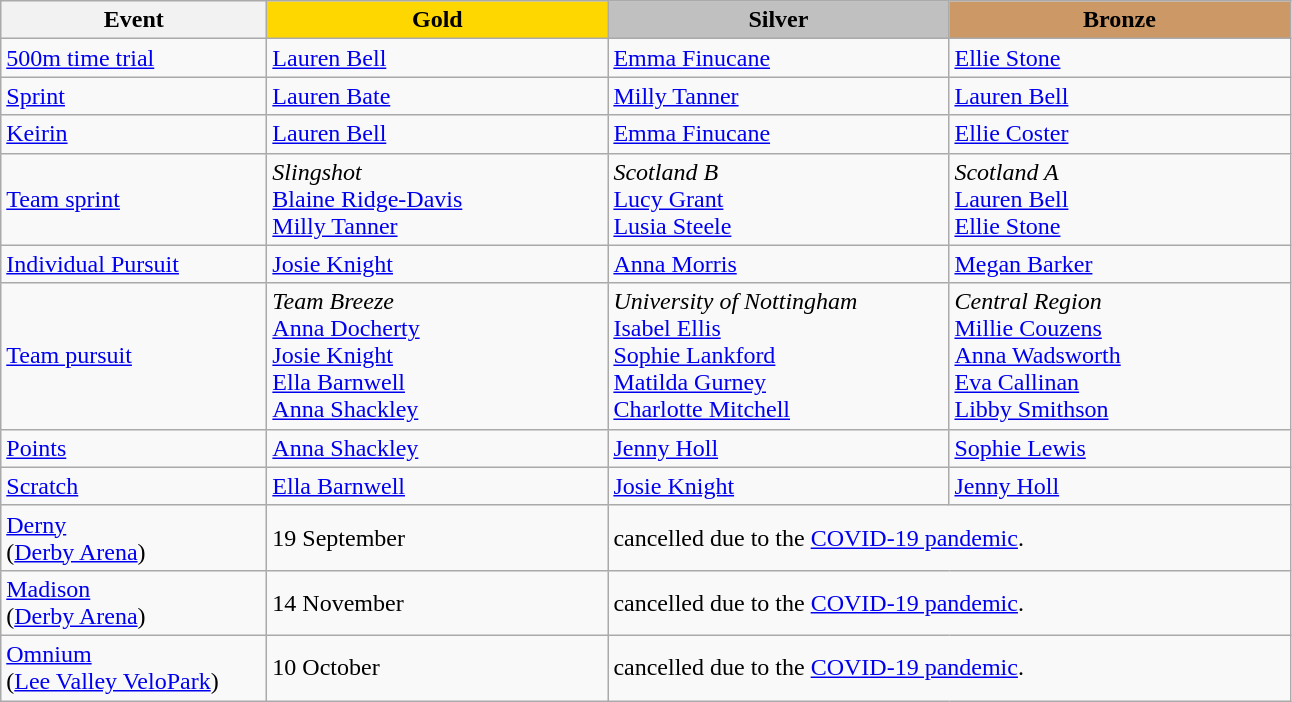<table class="wikitable" style="font-size: 100%">
<tr>
<th width=170>Event</th>
<th width=220 style="background-color: gold;">Gold</th>
<th width=220 style="background-color: silver;">Silver</th>
<th width=220 style="background-color: #cc9966;">Bronze</th>
</tr>
<tr>
<td><a href='#'>500m time trial</a></td>
<td><a href='#'>Lauren Bell</a></td>
<td><a href='#'>Emma Finucane</a></td>
<td><a href='#'>Ellie Stone</a></td>
</tr>
<tr>
<td><a href='#'>Sprint</a></td>
<td><a href='#'>Lauren Bate</a></td>
<td><a href='#'>Milly Tanner</a></td>
<td><a href='#'>Lauren Bell</a></td>
</tr>
<tr>
<td><a href='#'>Keirin</a></td>
<td><a href='#'>Lauren Bell</a></td>
<td><a href='#'>Emma Finucane</a></td>
<td><a href='#'>Ellie Coster</a></td>
</tr>
<tr>
<td><a href='#'>Team sprint</a></td>
<td><em>Slingshot</em><br><a href='#'>Blaine Ridge-Davis</a><br><a href='#'>Milly Tanner</a></td>
<td><em>Scotland B</em><br><a href='#'>Lucy Grant</a><br><a href='#'>Lusia Steele</a></td>
<td><em>Scotland A</em><br><a href='#'>Lauren Bell</a><br><a href='#'>Ellie Stone</a></td>
</tr>
<tr>
<td><a href='#'>Individual Pursuit</a></td>
<td><a href='#'>Josie Knight</a></td>
<td><a href='#'>Anna Morris</a></td>
<td><a href='#'>Megan Barker</a></td>
</tr>
<tr>
<td><a href='#'>Team pursuit</a></td>
<td><em>Team Breeze</em><br><a href='#'>Anna Docherty</a><br> <a href='#'>Josie Knight</a><br><a href='#'>Ella Barnwell</a><br><a href='#'>Anna Shackley</a></td>
<td><em>University of Nottingham</em><br><a href='#'>Isabel Ellis</a><br> <a href='#'>Sophie Lankford</a><br><a href='#'>Matilda Gurney</a><br><a href='#'>Charlotte Mitchell</a></td>
<td><em>Central Region</em><br><a href='#'>Millie Couzens</a><br> <a href='#'>Anna Wadsworth</a><br><a href='#'>Eva Callinan</a><br><a href='#'>Libby Smithson</a></td>
</tr>
<tr>
<td><a href='#'>Points</a></td>
<td><a href='#'>Anna Shackley</a></td>
<td><a href='#'>Jenny Holl</a></td>
<td><a href='#'>Sophie Lewis</a></td>
</tr>
<tr>
<td><a href='#'>Scratch</a></td>
<td><a href='#'>Ella Barnwell</a></td>
<td><a href='#'>Josie Knight</a></td>
<td><a href='#'>Jenny Holl</a></td>
</tr>
<tr>
<td><a href='#'>Derny</a><br> (<a href='#'>Derby Arena</a>)</td>
<td>19 September</td>
<td colspan=2>cancelled due to the <a href='#'>COVID-19 pandemic</a>.</td>
</tr>
<tr>
<td><a href='#'>Madison</a> <br>(<a href='#'>Derby Arena</a>)</td>
<td>14 November</td>
<td colspan=2>cancelled due to the <a href='#'>COVID-19 pandemic</a>.</td>
</tr>
<tr>
<td><a href='#'>Omnium</a><br> (<a href='#'>Lee Valley VeloPark</a>)</td>
<td>10 October</td>
<td colspan=2>cancelled due to the <a href='#'>COVID-19 pandemic</a>.</td>
</tr>
</table>
